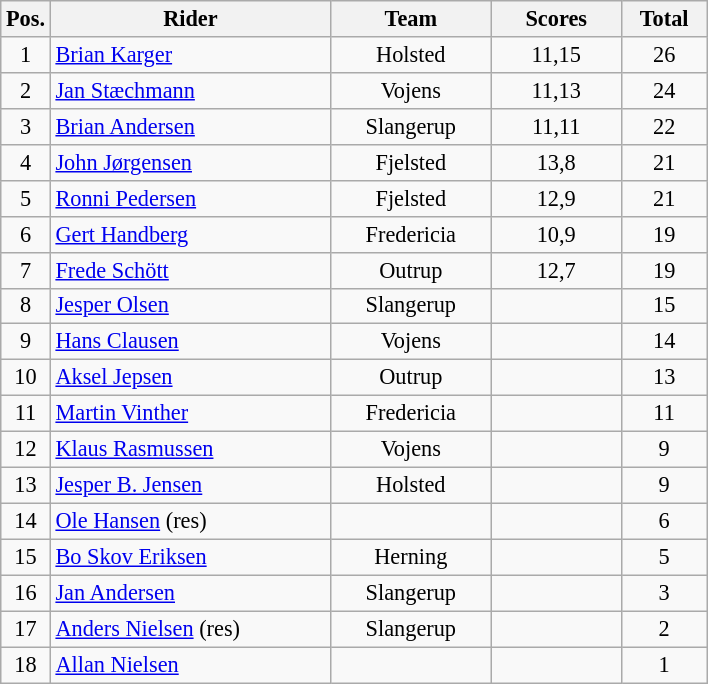<table class=wikitable style="font-size:93%;">
<tr>
<th width=25px>Pos.</th>
<th width=180px>Rider</th>
<th width=100px>Team</th>
<th width=80px>Scores</th>
<th width=50px>Total</th>
</tr>
<tr align=center>
<td>1</td>
<td align=left><a href='#'>Brian Karger</a></td>
<td>Holsted</td>
<td>11,15</td>
<td>26</td>
</tr>
<tr align=center>
<td>2</td>
<td align=left><a href='#'>Jan Stæchmann</a></td>
<td>Vojens</td>
<td>11,13</td>
<td>24</td>
</tr>
<tr align=center>
<td>3</td>
<td align=left><a href='#'>Brian Andersen</a></td>
<td>Slangerup</td>
<td>11,11</td>
<td>22</td>
</tr>
<tr align=center>
<td>4</td>
<td align=left><a href='#'>John Jørgensen</a></td>
<td>Fjelsted</td>
<td>13,8</td>
<td>21</td>
</tr>
<tr align=center>
<td>5</td>
<td align=left><a href='#'>Ronni Pedersen</a></td>
<td>Fjelsted</td>
<td>12,9</td>
<td>21</td>
</tr>
<tr align=center>
<td>6</td>
<td align=left><a href='#'>Gert Handberg</a></td>
<td>Fredericia</td>
<td>10,9</td>
<td>19</td>
</tr>
<tr align=center>
<td>7</td>
<td align=left><a href='#'>Frede Schött</a></td>
<td>Outrup</td>
<td>12,7</td>
<td>19</td>
</tr>
<tr align=center>
<td>8</td>
<td align=left><a href='#'>Jesper Olsen</a></td>
<td>Slangerup</td>
<td></td>
<td>15</td>
</tr>
<tr align=center>
<td>9</td>
<td align=left><a href='#'>Hans Clausen</a></td>
<td>Vojens</td>
<td></td>
<td>14</td>
</tr>
<tr align=center>
<td>10</td>
<td align=left><a href='#'>Aksel Jepsen</a></td>
<td>Outrup</td>
<td></td>
<td>13</td>
</tr>
<tr align=center>
<td>11</td>
<td align=left><a href='#'>Martin Vinther</a></td>
<td>Fredericia</td>
<td></td>
<td>11</td>
</tr>
<tr align=center>
<td>12</td>
<td align=left><a href='#'>Klaus Rasmussen</a></td>
<td>Vojens</td>
<td></td>
<td>9</td>
</tr>
<tr align=center>
<td>13</td>
<td align=left><a href='#'>Jesper B. Jensen</a></td>
<td>Holsted</td>
<td></td>
<td>9</td>
</tr>
<tr align=center>
<td>14</td>
<td align=left><a href='#'>Ole Hansen</a> (res)</td>
<td></td>
<td></td>
<td>6</td>
</tr>
<tr align=center>
<td>15</td>
<td align=left><a href='#'>Bo Skov Eriksen</a></td>
<td>Herning</td>
<td></td>
<td>5</td>
</tr>
<tr align=center>
<td>16</td>
<td align=left><a href='#'>Jan Andersen</a></td>
<td>Slangerup</td>
<td></td>
<td>3</td>
</tr>
<tr align=center>
<td>17</td>
<td align=left><a href='#'>Anders Nielsen</a> (res)</td>
<td>Slangerup</td>
<td></td>
<td>2</td>
</tr>
<tr align=center>
<td>18</td>
<td align=left><a href='#'>Allan Nielsen</a></td>
<td></td>
<td></td>
<td>1</td>
</tr>
</table>
